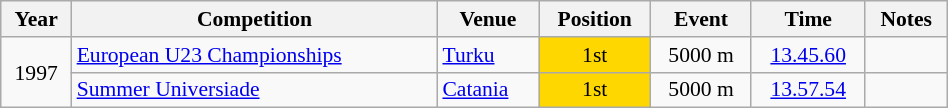<table class="wikitable" width=50% style="font-size:90%; text-align:center;">
<tr>
<th>Year</th>
<th>Competition</th>
<th>Venue</th>
<th>Position</th>
<th>Event</th>
<th>Time</th>
<th>Notes</th>
</tr>
<tr>
<td rowspan=2>1997</td>
<td align=left><a href='#'>European U23 Championships</a></td>
<td align=left> <a href='#'>Turku</a></td>
<td bgcolor=gold>1st</td>
<td>5000 m</td>
<td><a href='#'>13.45.60</a></td>
<td></td>
</tr>
<tr>
<td align=left><a href='#'>Summer Universiade</a></td>
<td align=left> <a href='#'>Catania</a></td>
<td bgcolor=gold>1st</td>
<td>5000 m</td>
<td><a href='#'>13.57.54</a></td>
<td></td>
</tr>
</table>
